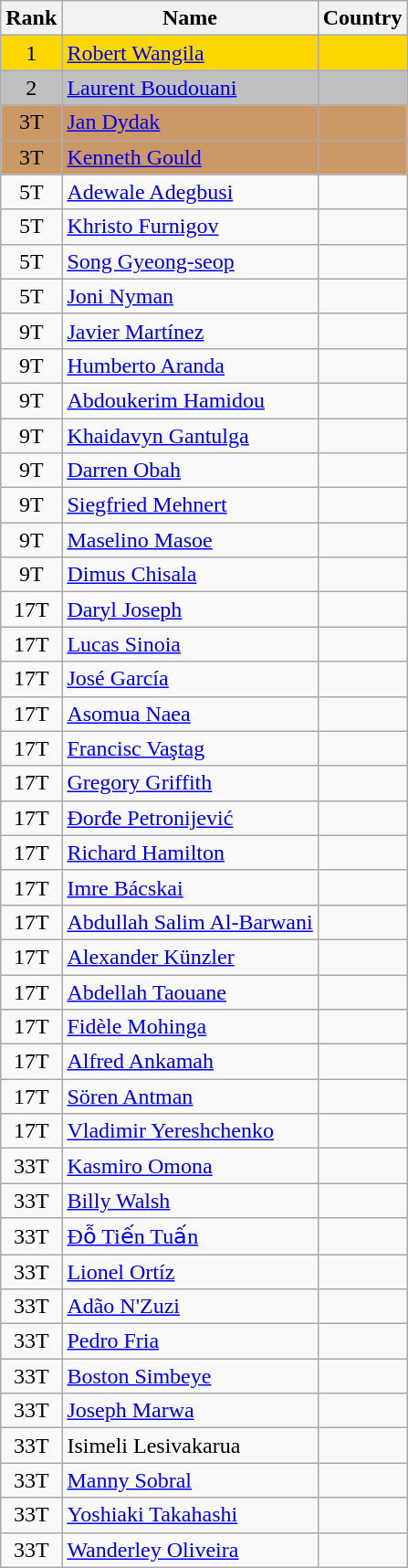<table class="wikitable sortable" style="text-align:center">
<tr>
<th>Rank</th>
<th>Name</th>
<th>Country</th>
</tr>
<tr bgcolor=gold>
<td>1</td>
<td align="left"><a href='#'>Robert Wangila</a></td>
<td align="left"></td>
</tr>
<tr bgcolor=silver>
<td>2</td>
<td align="left"><a href='#'>Laurent Boudouani</a></td>
<td align="left"></td>
</tr>
<tr bgcolor=#CC9966>
<td>3T</td>
<td align="left"><a href='#'>Jan Dydak</a></td>
<td align="left"></td>
</tr>
<tr bgcolor=#CC9966>
<td>3T</td>
<td align="left"><a href='#'>Kenneth Gould</a></td>
<td align="left"></td>
</tr>
<tr>
<td>5T</td>
<td align="left"><a href='#'>Adewale Adegbusi</a></td>
<td align="left"></td>
</tr>
<tr>
<td>5T</td>
<td align="left"><a href='#'>Khristo Furnigov</a></td>
<td align="left"></td>
</tr>
<tr>
<td>5T</td>
<td align="left"><a href='#'>Song Gyeong-seop</a></td>
<td align="left"></td>
</tr>
<tr>
<td>5T</td>
<td align="left"><a href='#'>Joni Nyman</a></td>
<td align="left"></td>
</tr>
<tr>
<td>9T</td>
<td align="left"><a href='#'>Javier Martínez</a></td>
<td align="left"></td>
</tr>
<tr>
<td>9T</td>
<td align="left"><a href='#'>Humberto Aranda</a></td>
<td align="left"></td>
</tr>
<tr>
<td>9T</td>
<td align="left"><a href='#'>Abdoukerim Hamidou</a></td>
<td align="left"></td>
</tr>
<tr>
<td>9T</td>
<td align="left"><a href='#'>Khaidavyn Gantulga</a></td>
<td align="left"></td>
</tr>
<tr>
<td>9T</td>
<td align="left"><a href='#'>Darren Obah</a></td>
<td align="left"></td>
</tr>
<tr>
<td>9T</td>
<td align="left"><a href='#'>Siegfried Mehnert</a></td>
<td align="left"></td>
</tr>
<tr>
<td>9T</td>
<td align="left"><a href='#'>Maselino Masoe</a></td>
<td align="left"></td>
</tr>
<tr>
<td>9T</td>
<td align="left"><a href='#'>Dimus Chisala</a></td>
<td align="left"></td>
</tr>
<tr>
<td>17T</td>
<td align="left"><a href='#'>Daryl Joseph</a></td>
<td align="left"></td>
</tr>
<tr>
<td>17T</td>
<td align="left"><a href='#'>Lucas Sinoia</a></td>
<td align="left"></td>
</tr>
<tr>
<td>17T</td>
<td align="left"><a href='#'>José García</a></td>
<td align="left"></td>
</tr>
<tr>
<td>17T</td>
<td align="left"><a href='#'>Asomua Naea</a></td>
<td align="left"></td>
</tr>
<tr>
<td>17T</td>
<td align="left"><a href='#'>Francisc Vaştag</a></td>
<td align="left"></td>
</tr>
<tr>
<td>17T</td>
<td align="left"><a href='#'>Gregory Griffith</a></td>
<td align="left"></td>
</tr>
<tr>
<td>17T</td>
<td align="left"><a href='#'>Đorđe Petronijević</a></td>
<td align="left"></td>
</tr>
<tr>
<td>17T</td>
<td align="left"><a href='#'>Richard Hamilton</a></td>
<td align="left"></td>
</tr>
<tr>
<td>17T</td>
<td align="left"><a href='#'>Imre Bácskai</a></td>
<td align="left"></td>
</tr>
<tr>
<td>17T</td>
<td align="left"><a href='#'>Abdullah Salim Al-Barwani</a></td>
<td align="left"></td>
</tr>
<tr>
<td>17T</td>
<td align="left"><a href='#'>Alexander Künzler</a></td>
<td align="left"></td>
</tr>
<tr>
<td>17T</td>
<td align="left"><a href='#'>Abdellah Taouane</a></td>
<td align="left"></td>
</tr>
<tr>
<td>17T</td>
<td align="left"><a href='#'>Fidèle Mohinga</a></td>
<td align="left"></td>
</tr>
<tr>
<td>17T</td>
<td align="left"><a href='#'>Alfred Ankamah</a></td>
<td align="left"></td>
</tr>
<tr>
<td>17T</td>
<td align="left"><a href='#'>Sören Antman</a></td>
<td align="left"></td>
</tr>
<tr>
<td>17T</td>
<td align="left"><a href='#'>Vladimir Yereshchenko</a></td>
<td align="left"></td>
</tr>
<tr>
<td>33T</td>
<td align="left"><a href='#'>Kasmiro Omona</a></td>
<td align="left"></td>
</tr>
<tr>
<td>33T</td>
<td align="left"><a href='#'>Billy Walsh</a></td>
<td align="left"></td>
</tr>
<tr>
<td>33T</td>
<td align="left"><a href='#'>Đỗ Tiến Tuấn</a></td>
<td align="left"></td>
</tr>
<tr>
<td>33T</td>
<td align="left"><a href='#'>Lionel Ortíz</a></td>
<td align="left"></td>
</tr>
<tr>
<td>33T</td>
<td align="left"><a href='#'>Adão N'Zuzi</a></td>
<td align="left"></td>
</tr>
<tr>
<td>33T</td>
<td align="left"><a href='#'>Pedro Fria</a></td>
<td align="left"></td>
</tr>
<tr>
<td>33T</td>
<td align="left"><a href='#'>Boston Simbeye</a></td>
<td align="left"></td>
</tr>
<tr>
<td>33T</td>
<td align="left"><a href='#'>Joseph Marwa</a></td>
<td align="left"></td>
</tr>
<tr>
<td>33T</td>
<td align="left">Isimeli Lesivakarua</td>
<td align="left"></td>
</tr>
<tr>
<td>33T</td>
<td align="left"><a href='#'>Manny Sobral</a></td>
<td align="left"></td>
</tr>
<tr>
<td>33T</td>
<td align="left"><a href='#'>Yoshiaki Takahashi</a></td>
<td align="left"></td>
</tr>
<tr>
<td>33T</td>
<td align="left"><a href='#'>Wanderley Oliveira</a></td>
<td align="left"></td>
</tr>
</table>
